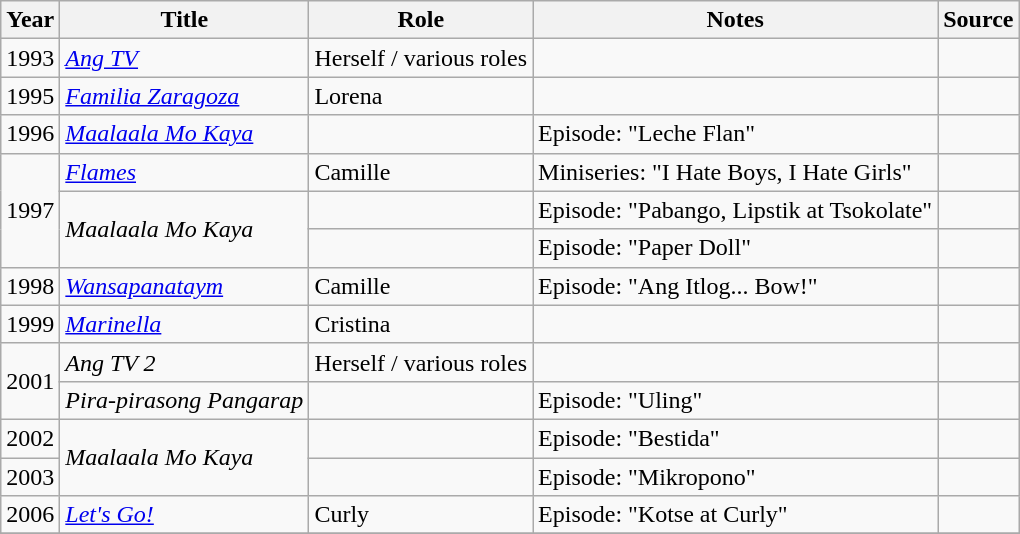<table class="wikitable sortable" >
<tr>
<th>Year</th>
<th>Title</th>
<th>Role</th>
<th class="unsortable">Notes </th>
<th class="unsortable">Source </th>
</tr>
<tr>
<td>1993</td>
<td><em><a href='#'>Ang TV</a></em></td>
<td>Herself / various roles</td>
<td></td>
<td></td>
</tr>
<tr>
<td>1995</td>
<td><em><a href='#'>Familia Zaragoza</a></em></td>
<td>Lorena</td>
<td></td>
<td></td>
</tr>
<tr>
<td>1996</td>
<td><em><a href='#'>Maalaala Mo Kaya</a></em></td>
<td></td>
<td>Episode: "Leche Flan"</td>
<td></td>
</tr>
<tr>
<td rowspan="3">1997</td>
<td><em><a href='#'>Flames</a></em></td>
<td>Camille</td>
<td>Miniseries: "I Hate Boys, I Hate Girls"</td>
<td></td>
</tr>
<tr>
<td rowspan="2"><em>Maalaala Mo Kaya</em></td>
<td></td>
<td>Episode: "Pabango, Lipstik at Tsokolate"</td>
<td></td>
</tr>
<tr>
<td></td>
<td>Episode: "Paper Doll"</td>
<td></td>
</tr>
<tr>
<td>1998</td>
<td><em><a href='#'>Wansapanataym</a></em></td>
<td>Camille</td>
<td>Episode: "Ang Itlog... Bow!"</td>
<td></td>
</tr>
<tr>
<td>1999</td>
<td><em><a href='#'>Marinella</a></em></td>
<td>Cristina</td>
<td></td>
<td></td>
</tr>
<tr>
<td rowspan="2">2001</td>
<td><em>Ang TV 2</em></td>
<td>Herself / various roles</td>
<td></td>
<td></td>
</tr>
<tr>
<td><em>Pira-pirasong Pangarap</em></td>
<td></td>
<td>Episode: "Uling"</td>
<td></td>
</tr>
<tr>
<td>2002</td>
<td rowspan="2"><em>Maalaala Mo Kaya</em></td>
<td></td>
<td>Episode: "Bestida"</td>
<td></td>
</tr>
<tr>
<td>2003</td>
<td></td>
<td>Episode: "Mikropono"</td>
<td></td>
</tr>
<tr>
<td>2006</td>
<td><em><a href='#'>Let's Go!</a></em></td>
<td>Curly</td>
<td>Episode: "Kotse at Curly"</td>
<td></td>
</tr>
<tr>
</tr>
</table>
